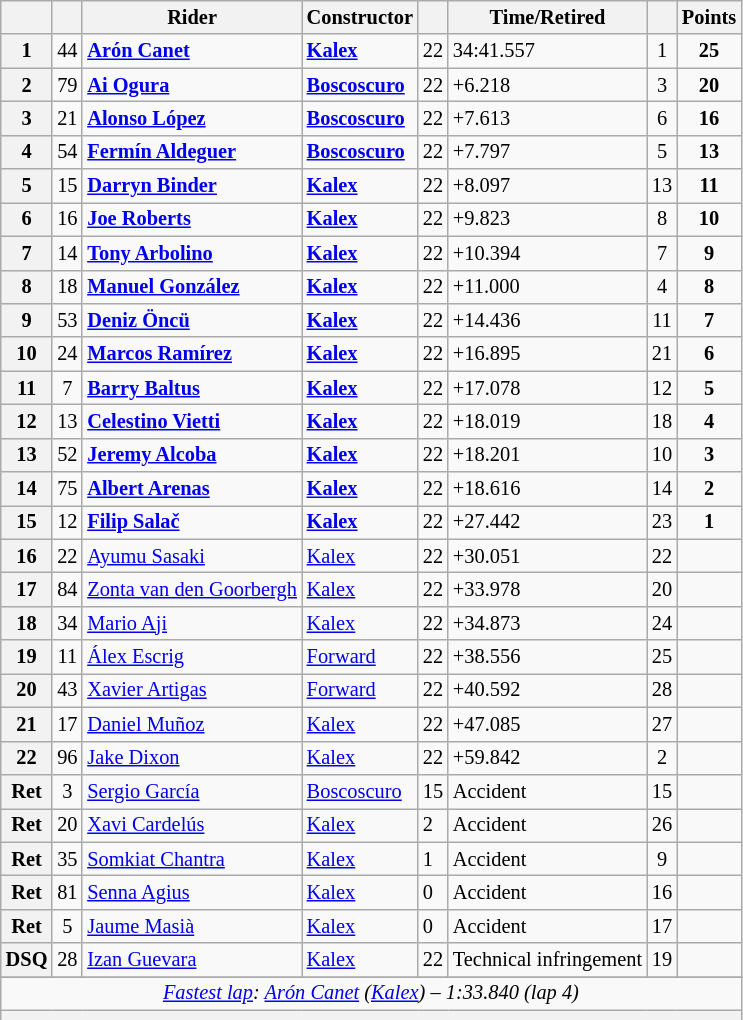<table class="wikitable sortable" style="font-size: 85%;">
<tr>
<th scope="col"></th>
<th scope="col"></th>
<th scope="col">Rider</th>
<th scope="col">Constructor</th>
<th scope="col" class="unsortable"></th>
<th scope="col" class="unsortable">Time/Retired</th>
<th scope="col"></th>
<th scope="col">Points</th>
</tr>
<tr>
<th scope="row">1</th>
<td align="center">44</td>
<td data-sort-value="can"> <strong><a href='#'>Arón Canet</a></strong></td>
<td><strong><a href='#'>Kalex</a></strong></td>
<td>22</td>
<td>34:41.557</td>
<td align="center">1</td>
<td align="center"><strong>25</strong></td>
</tr>
<tr>
<th scope="row">2</th>
<td align="center">79</td>
<td data-sort-value="ogu"> <strong><a href='#'>Ai Ogura</a></strong></td>
<td><strong><a href='#'>Boscoscuro</a></strong></td>
<td>22</td>
<td>+6.218</td>
<td align="center">3</td>
<td align="center"><strong>20</strong></td>
</tr>
<tr>
<th scope="row">3</th>
<td align="center">21</td>
<td data-sort-value="lop"> <strong><a href='#'>Alonso López</a></strong></td>
<td><strong><a href='#'>Boscoscuro</a></strong></td>
<td>22</td>
<td>+7.613</td>
<td align="center">6</td>
<td align="center"><strong>16</strong></td>
</tr>
<tr>
<th scope="row">4</th>
<td align="center">54</td>
<td data-sort-value="ald"> <strong><a href='#'>Fermín Aldeguer</a></strong></td>
<td><strong><a href='#'>Boscoscuro</a></strong></td>
<td>22</td>
<td>+7.797</td>
<td align="center">5</td>
<td align="center"><strong>13</strong></td>
</tr>
<tr>
<th scope="row">5</th>
<td align="center">15</td>
<td data-sort-value="bin"> <strong><a href='#'>Darryn Binder</a></strong></td>
<td><strong><a href='#'>Kalex</a></strong></td>
<td>22</td>
<td>+8.097</td>
<td align="center">13</td>
<td align="center"><strong>11</strong></td>
</tr>
<tr>
<th scope="row">6</th>
<td align="center">16</td>
<td data-sort-value="rob"> <strong><a href='#'>Joe Roberts</a></strong></td>
<td><strong><a href='#'>Kalex</a></strong></td>
<td>22</td>
<td>+9.823</td>
<td align="center">8</td>
<td align="center"><strong>10</strong></td>
</tr>
<tr>
<th scope="row">7</th>
<td align="center">14</td>
<td data-sort-value="arb"> <strong><a href='#'>Tony Arbolino</a></strong></td>
<td><strong><a href='#'>Kalex</a></strong></td>
<td>22</td>
<td>+10.394</td>
<td align="center">7</td>
<td align="center"><strong>9</strong></td>
</tr>
<tr>
<th scope="row">8</th>
<td align="center">18</td>
<td data-sort-value="gon"> <strong><a href='#'>Manuel González</a></strong></td>
<td><strong><a href='#'>Kalex</a></strong></td>
<td>22</td>
<td>+11.000</td>
<td align="center">4</td>
<td align="center"><strong>8</strong></td>
</tr>
<tr>
<th scope="row">9</th>
<td align="center">53</td>
<td data-sort-value="onc"> <strong><a href='#'>Deniz Öncü</a></strong></td>
<td><strong><a href='#'>Kalex</a></strong></td>
<td>22</td>
<td>+14.436</td>
<td align="center">11</td>
<td align="center"><strong>7</strong></td>
</tr>
<tr>
<th scope="row">10</th>
<td align="center">24</td>
<td data-sort-value="ram"> <strong><a href='#'>Marcos Ramírez</a></strong></td>
<td><strong><a href='#'>Kalex</a></strong></td>
<td>22</td>
<td>+16.895</td>
<td align="center">21</td>
<td align="center"><strong>6</strong></td>
</tr>
<tr>
<th scope="row">11</th>
<td align="center">7</td>
<td data-sort-value="bal"> <strong><a href='#'>Barry Baltus</a></strong></td>
<td><strong><a href='#'>Kalex</a></strong></td>
<td>22</td>
<td>+17.078</td>
<td align="center">12</td>
<td align="center"><strong>5</strong></td>
</tr>
<tr>
<th scope="row">12</th>
<td align="center">13</td>
<td data-sort-value="vie"> <strong><a href='#'>Celestino Vietti</a></strong></td>
<td><strong><a href='#'>Kalex</a></strong></td>
<td>22</td>
<td>+18.019</td>
<td align="center">18</td>
<td align="center"><strong>4</strong></td>
</tr>
<tr>
<th scope="row">13</th>
<td align="center">52</td>
<td data-sort-value="alc"> <strong><a href='#'>Jeremy Alcoba</a></strong></td>
<td><strong><a href='#'>Kalex</a></strong></td>
<td>22</td>
<td>+18.201</td>
<td align="center">10</td>
<td align="center"><strong>3</strong></td>
</tr>
<tr>
<th scope="row">14</th>
<td align="center">75</td>
<td data-sort-value="are"> <strong><a href='#'>Albert Arenas</a></strong></td>
<td><strong><a href='#'>Kalex</a></strong></td>
<td>22</td>
<td>+18.616</td>
<td align="center">14</td>
<td align="center"><strong>2</strong></td>
</tr>
<tr>
<th scope="row">15</th>
<td align="center">12</td>
<td data-sort-value="sal"> <strong><a href='#'>Filip Salač</a></strong></td>
<td><strong><a href='#'>Kalex</a></strong></td>
<td>22</td>
<td>+27.442</td>
<td align="center">23</td>
<td align="center"><strong>1</strong></td>
</tr>
<tr>
<th scope="row">16</th>
<td align="center">22</td>
<td data-sort-value="sas"> <a href='#'>Ayumu Sasaki</a></td>
<td><a href='#'>Kalex</a></td>
<td>22</td>
<td>+30.051</td>
<td align="center">22</td>
<td align="center"></td>
</tr>
<tr>
<th scope="row">17</th>
<td align="center">84</td>
<td data-sort-value="van"> <a href='#'>Zonta van den Goorbergh</a></td>
<td><a href='#'>Kalex</a></td>
<td>22</td>
<td>+33.978</td>
<td align="center">20</td>
<td align="center"></td>
</tr>
<tr>
<th scope="row">18</th>
<td align="center">34</td>
<td data-sort-value="aji"> <a href='#'>Mario Aji</a></td>
<td><a href='#'>Kalex</a></td>
<td>22</td>
<td>+34.873</td>
<td align="center">24</td>
<td align="center"></td>
</tr>
<tr>
<th scope="row">19</th>
<td align="center">11</td>
<td data-sort-value="esc"> <a href='#'>Álex Escrig</a></td>
<td><a href='#'>Forward</a></td>
<td>22</td>
<td>+38.556</td>
<td align="center">25</td>
<td align="center"></td>
</tr>
<tr>
<th scope="row">20</th>
<td align="center">43</td>
<td data-sort-value="art"> <a href='#'>Xavier Artigas</a></td>
<td><a href='#'>Forward</a></td>
<td>22</td>
<td>+40.592</td>
<td align="center">28</td>
<td align="center"></td>
</tr>
<tr>
<th scope="row">21</th>
<td align="center">17</td>
<td data-sort-value="mun"> <a href='#'>Daniel Muñoz</a></td>
<td><a href='#'>Kalex</a></td>
<td>22</td>
<td>+47.085</td>
<td align="center">27</td>
<td align="center"></td>
</tr>
<tr>
<th scope="row">22</th>
<td align="center">96</td>
<td data-sort-value="dix"> <a href='#'>Jake Dixon</a></td>
<td><a href='#'>Kalex</a></td>
<td>22</td>
<td>+59.842</td>
<td align="center">2</td>
<td align="center"></td>
</tr>
<tr>
<th scope="row">Ret</th>
<td align="center">3</td>
<td data-sort-value="gar"> <a href='#'>Sergio García</a></td>
<td><a href='#'>Boscoscuro</a></td>
<td>15</td>
<td>Accident</td>
<td align="center">15</td>
<td align="center"></td>
</tr>
<tr>
<th scope="row">Ret</th>
<td align="center">20</td>
<td data-sort-value="car"> <a href='#'>Xavi Cardelús</a></td>
<td><a href='#'>Kalex</a></td>
<td>2</td>
<td>Accident</td>
<td align="center">26</td>
<td align="center"></td>
</tr>
<tr>
<th scope="row">Ret</th>
<td align="center">35</td>
<td data-sort-value="cha"> <a href='#'>Somkiat Chantra</a></td>
<td><a href='#'>Kalex</a></td>
<td>1</td>
<td>Accident</td>
<td align="center">9</td>
<td align="center"></td>
</tr>
<tr>
<th scope="row">Ret</th>
<td align="center">81</td>
<td data-sort-value="agi"> <a href='#'>Senna Agius</a></td>
<td><a href='#'>Kalex</a></td>
<td>0</td>
<td>Accident</td>
<td align="center">16</td>
<td align="center"></td>
</tr>
<tr>
<th scope="row">Ret</th>
<td align="center">5</td>
<td data-sort-value="mas"> <a href='#'>Jaume Masià</a></td>
<td><a href='#'>Kalex</a></td>
<td>0</td>
<td>Accident</td>
<td align="center">17</td>
<td align="center"></td>
</tr>
<tr>
<th scope="row">DSQ</th>
<td align="center">28</td>
<td data-sort-value="gue"> <a href='#'>Izan Guevara</a></td>
<td><a href='#'>Kalex</a></td>
<td>22</td>
<td>Technical infringement</td>
<td align="center">19</td>
<td align="center"></td>
</tr>
<tr>
</tr>
<tr class="sortbottom">
<td colspan="8" style="text-align:center"><em><a href='#'>Fastest lap</a>:  <a href='#'>Arón Canet</a> (<a href='#'>Kalex</a>) – 1:33.840 (lap 4)</em></td>
</tr>
<tr class="sortbottom">
<th colspan=8></th>
</tr>
</table>
